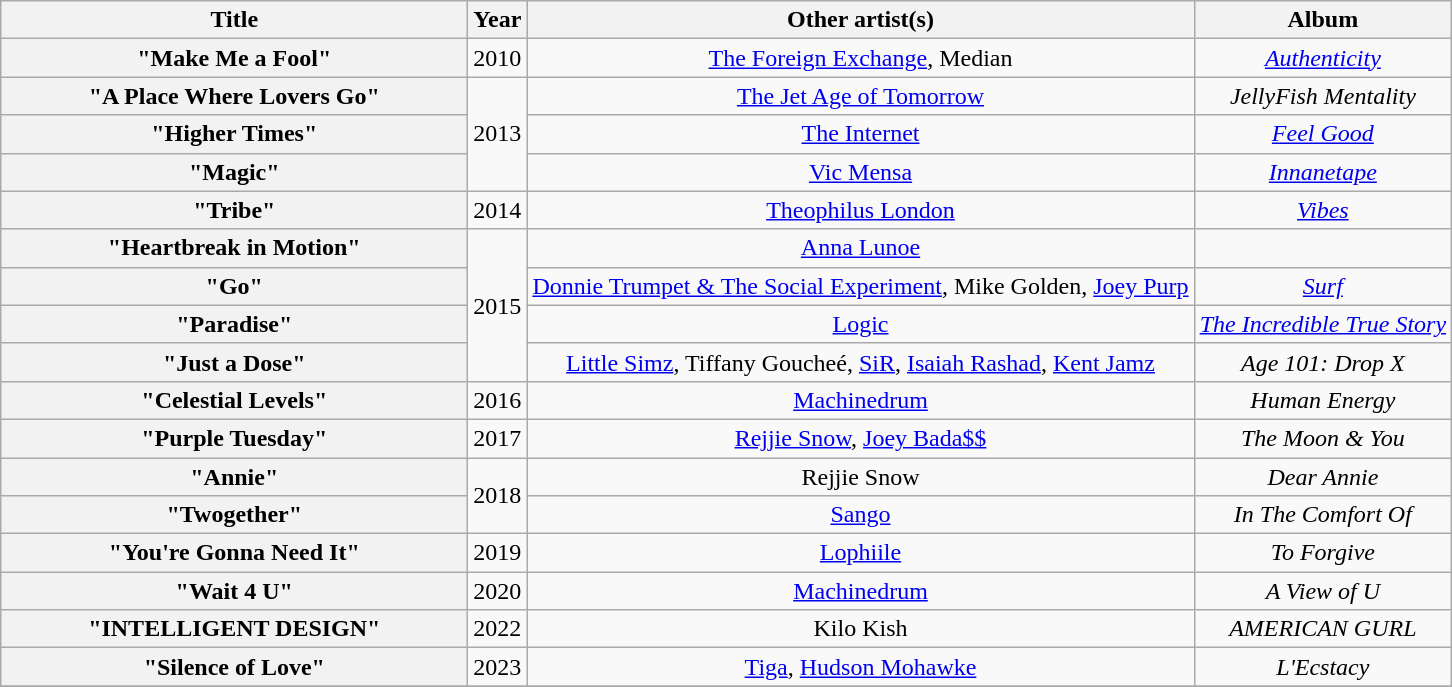<table class="wikitable plainrowheaders" style="text-align:center;">
<tr>
<th scope="col" style="width:19em;">Title</th>
<th scope="col">Year</th>
<th scope="col">Other artist(s)</th>
<th scope="col">Album</th>
</tr>
<tr>
<th scope="row">"Make Me a Fool"</th>
<td>2010</td>
<td><a href='#'>The Foreign Exchange</a>, Median</td>
<td><em><a href='#'>Authenticity</a></em></td>
</tr>
<tr>
<th scope="row">"A Place Where Lovers Go"</th>
<td rowspan="3">2013</td>
<td><a href='#'>The Jet Age of Tomorrow</a></td>
<td><em>JellyFish Mentality</em></td>
</tr>
<tr>
<th scope="row">"Higher Times"</th>
<td><a href='#'>The Internet</a></td>
<td><em><a href='#'>Feel Good</a></em></td>
</tr>
<tr>
<th scope="row">"Magic"</th>
<td><a href='#'>Vic Mensa</a></td>
<td><em><a href='#'>Innanetape</a></em></td>
</tr>
<tr>
<th scope="row">"Tribe"</th>
<td>2014</td>
<td><a href='#'>Theophilus London</a></td>
<td><em><a href='#'>Vibes</a></em></td>
</tr>
<tr>
<th scope="row">"Heartbreak in Motion"</th>
<td rowspan="4">2015</td>
<td><a href='#'>Anna Lunoe</a></td>
<td></td>
</tr>
<tr>
<th scope="row">"Go"</th>
<td><a href='#'>Donnie Trumpet & The Social Experiment</a>, Mike Golden, <a href='#'>Joey Purp</a></td>
<td><em><a href='#'>Surf</a></em></td>
</tr>
<tr>
<th scope="row">"Paradise"</th>
<td><a href='#'>Logic</a></td>
<td><em><a href='#'>The Incredible True Story</a></em></td>
</tr>
<tr>
<th scope="row">"Just a Dose"</th>
<td><a href='#'>Little Simz</a>, Tiffany Goucheé, <a href='#'>SiR</a>, <a href='#'>Isaiah Rashad</a>, <a href='#'>Kent Jamz</a></td>
<td><em>Age 101: Drop X</em></td>
</tr>
<tr>
<th scope="row">"Celestial Levels"</th>
<td rowspan="1">2016</td>
<td><a href='#'>Machinedrum</a></td>
<td><em>Human Energy</em></td>
</tr>
<tr>
<th scope="row">"Purple Tuesday"</th>
<td rowspan="1">2017</td>
<td><a href='#'>Rejjie Snow</a>, <a href='#'>Joey Bada$$</a></td>
<td><em>The Moon & You</em></td>
</tr>
<tr>
<th scope="row">"Annie"</th>
<td rowspan="2">2018</td>
<td>Rejjie Snow</td>
<td><em>Dear Annie</em></td>
</tr>
<tr>
<th scope="row">"Twogether"</th>
<td><a href='#'>Sango</a></td>
<td><em>In The Comfort Of</em></td>
</tr>
<tr>
<th scope="row">"You're Gonna Need It"</th>
<td rowspan="1">2019</td>
<td><a href='#'>Lophiile</a></td>
<td><em>To Forgive</em></td>
</tr>
<tr>
<th scope="row">"Wait 4 U"</th>
<td rowspan="1">2020</td>
<td><a href='#'>Machinedrum</a></td>
<td><em>A View of U</em></td>
</tr>
<tr>
<th scope="row">"INTELLIGENT DESIGN"</th>
<td rowspan="1">2022</td>
<td>Kilo Kish</td>
<td><em>AMERICAN GURL</em></td>
</tr>
<tr>
<th scope="row">"Silence of Love"</th>
<td rowspan="1">2023</td>
<td><a href='#'>Tiga</a>, <a href='#'>Hudson Mohawke</a></td>
<td><em>L'Ecstacy</em></td>
</tr>
<tr>
</tr>
</table>
